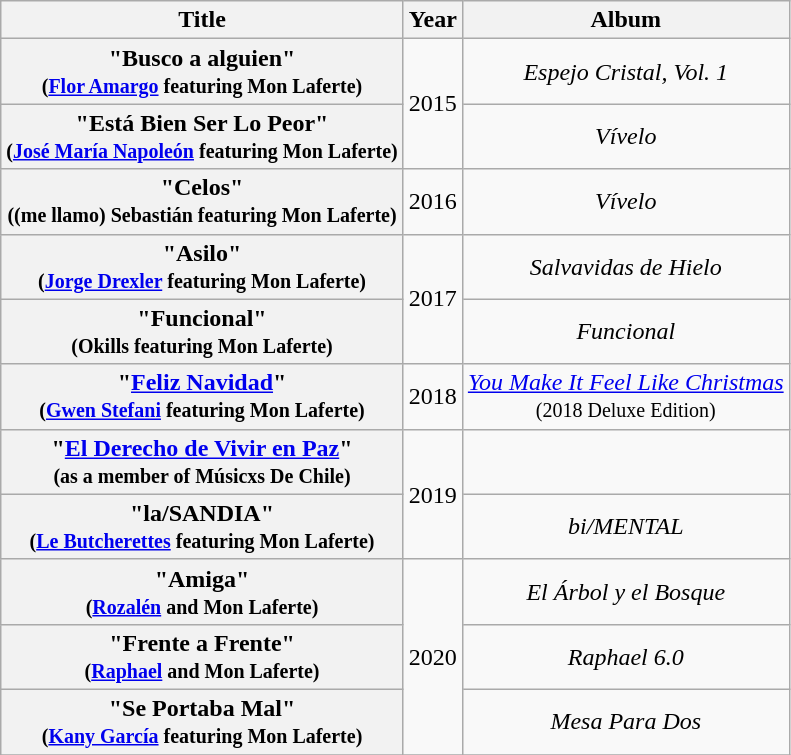<table class="wikitable plainrowheaders" style="text-align:center;">
<tr>
<th scope="col">Title</th>
<th scope="col">Year</th>
<th scope="col">Album</th>
</tr>
<tr>
<th scope="row">"Busco a alguien"<br><small>(<a href='#'>Flor Amargo</a> featuring Mon Laferte)</small></th>
<td rowspan=2>2015</td>
<td><em>Espejo Cristal, Vol. 1</em></td>
</tr>
<tr>
<th scope="row">"Está Bien Ser Lo Peor"<br><small>(<a href='#'>José María Napoleón</a> featuring Mon Laferte)</small></th>
<td><em>Vívelo</em></td>
</tr>
<tr>
<th scope="row">"Celos"<br><small>((me llamo) Sebastián featuring Mon Laferte)</small></th>
<td>2016</td>
<td><em>Vívelo</em></td>
</tr>
<tr>
<th scope="row">"Asilo"<br><small>(<a href='#'>Jorge Drexler</a> featuring Mon Laferte)</small></th>
<td rowspan=2>2017</td>
<td><em>Salvavidas de Hielo</em></td>
</tr>
<tr>
<th scope="row">"Funcional"<br><small>(Okills featuring Mon Laferte)</small></th>
<td><em>Funcional</em></td>
</tr>
<tr>
<th scope="row">"<a href='#'>Feliz Navidad</a>"<br><small>(<a href='#'>Gwen Stefani</a> featuring Mon Laferte)</small></th>
<td>2018</td>
<td><em><a href='#'>You Make It Feel Like Christmas</a></em><br><small>(2018 Deluxe Edition)</small></td>
</tr>
<tr>
<th scope="row">"<a href='#'>El Derecho de Vivir en Paz</a>"<br><small>(as a member of Músicxs De Chile)</small></th>
<td rowspan=2>2019</td>
<td></td>
</tr>
<tr>
<th scope="row">"la/SANDIA"<br><small>(<a href='#'>Le Butcherettes</a> featuring Mon Laferte)</small></th>
<td><em>bi/MENTAL</em></td>
</tr>
<tr>
<th scope="row">"Amiga"<br><small>(<a href='#'>Rozalén</a> and Mon Laferte)</small></th>
<td rowspan=3>2020</td>
<td><em>El Árbol y el Bosque</em></td>
</tr>
<tr>
<th scope="row">"Frente a Frente"<br><small>(<a href='#'>Raphael</a> and Mon Laferte)</small></th>
<td><em>Raphael 6.0</em></td>
</tr>
<tr>
<th scope="row">"Se Portaba Mal"<br><small>(<a href='#'>Kany García</a> featuring Mon Laferte)</small></th>
<td><em>Mesa Para Dos</em></td>
</tr>
<tr>
</tr>
</table>
